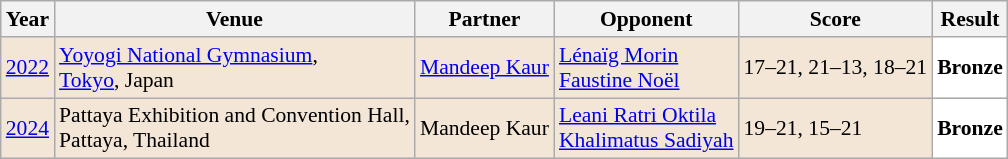<table class="sortable wikitable" style="font-size: 90%;">
<tr>
<th>Year</th>
<th>Venue</th>
<th>Partner</th>
<th>Opponent</th>
<th>Score</th>
<th>Result</th>
</tr>
<tr style="background:#F3E6D7">
<td align="center"><a href='#'>2022</a></td>
<td align="left"><a href='#'>Yoyogi National Gymnasium</a>,<br><a href='#'>Tokyo</a>, Japan</td>
<td align="left"> <a href='#'>Mandeep Kaur</a></td>
<td align="left"> <a href='#'>Lénaïg Morin</a><br> <a href='#'>Faustine Noël</a></td>
<td align="left">17–21, 21–13, 18–21</td>
<td style="text-align:left; background:white"> <strong>Bronze</strong></td>
</tr>
<tr style="background:#F3E6D7">
<td align="center"><a href='#'>2024</a></td>
<td align="left">Pattaya Exhibition and Convention Hall,<br>Pattaya, Thailand</td>
<td align="left"> Mandeep Kaur</td>
<td align="left"> <a href='#'>Leani Ratri Oktila</a><br> <a href='#'>Khalimatus Sadiyah</a></td>
<td align="left">19–21, 15–21</td>
<td style="text-align:left; background:white"> <strong>Bronze</strong></td>
</tr>
</table>
